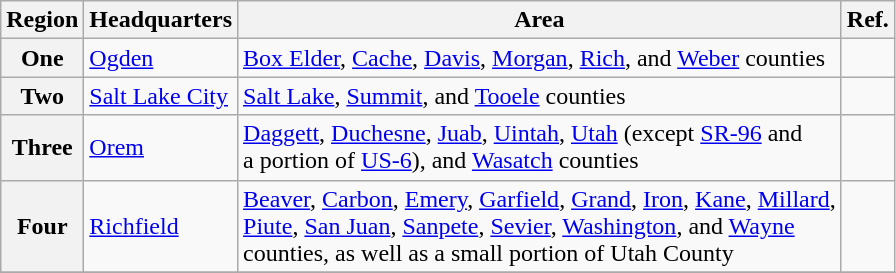<table class="wikitable" border="1">
<tr>
<th scope="col">Region</th>
<th scope="col">Headquarters</th>
<th scope="col">Area</th>
<th scope="col">Ref.</th>
</tr>
<tr>
<th scope="row">One</th>
<td><a href='#'>Ogden</a></td>
<td><a href='#'>Box Elder</a>, <a href='#'>Cache</a>, <a href='#'>Davis</a>, <a href='#'>Morgan</a>, <a href='#'>Rich</a>, and <a href='#'>Weber</a> counties</td>
<td></td>
</tr>
<tr>
<th scope="row">Two</th>
<td><a href='#'>Salt Lake City</a></td>
<td><a href='#'>Salt Lake</a>, <a href='#'>Summit</a>, and <a href='#'>Tooele</a> counties</td>
<td></td>
</tr>
<tr>
<th scope="row">Three</th>
<td><a href='#'>Orem</a></td>
<td><a href='#'>Daggett</a>, <a href='#'>Duchesne</a>, <a href='#'>Juab</a>, <a href='#'>Uintah</a>, <a href='#'>Utah</a> (except <a href='#'>SR-96</a> and<br>a portion of <a href='#'>US-6</a>), and <a href='#'>Wasatch</a> counties</td>
<td></td>
</tr>
<tr>
<th scope="row">Four</th>
<td><a href='#'>Richfield</a></td>
<td><a href='#'>Beaver</a>, <a href='#'>Carbon</a>, <a href='#'>Emery</a>, <a href='#'>Garfield</a>, <a href='#'>Grand</a>, <a href='#'>Iron</a>, <a href='#'>Kane</a>, <a href='#'>Millard</a>,<br><a href='#'>Piute</a>, <a href='#'>San Juan</a>, <a href='#'>Sanpete</a>, <a href='#'>Sevier</a>, <a href='#'>Washington</a>, and <a href='#'>Wayne</a><br>counties, as well as a small portion of Utah County</td>
<td></td>
</tr>
<tr>
</tr>
</table>
